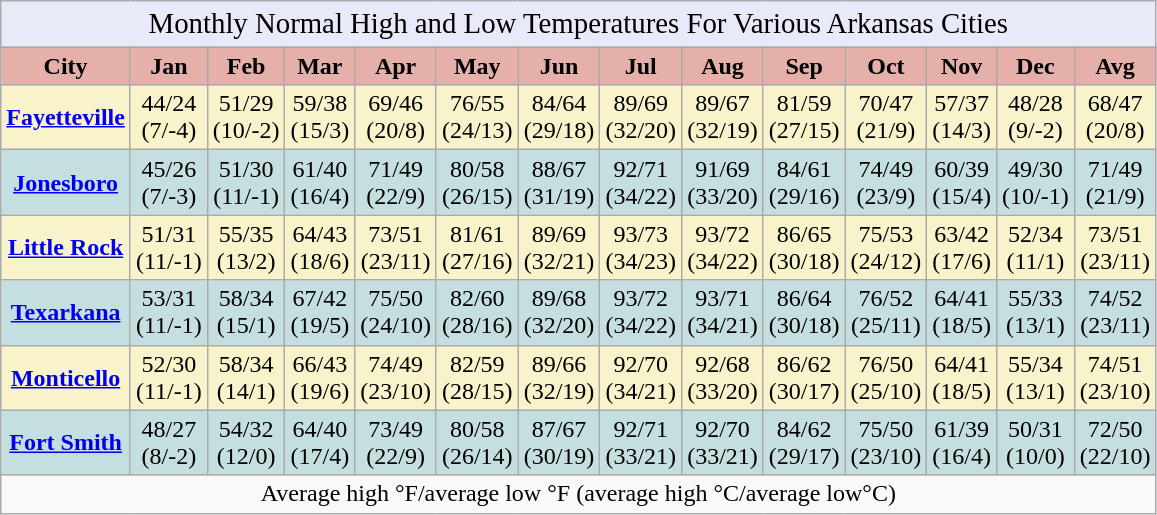<table class="wikitable" "text-align:center;font-size:90%;"|>
<tr>
<td colspan="14" style="text-align:center;font-size:120%;background:#E8EAFA;">Monthly Normal High and Low Temperatures For Various Arkansas Cities</td>
</tr>
<tr>
<th style="background:#e5afaa; color:Black; height:17px;">City</th>
<th style="background:#e5afaa; color:Black; height:17px;">Jan</th>
<th style="background:#e5afaa; color:Black; height:17px;">Feb</th>
<th style="background:#e5afaa; color:Black; height:17px;">Mar</th>
<th style="background:#e5afaa; color:Black; height:17px;">Apr</th>
<th style="background:#e5afaa; color:Black; height:17px;">May</th>
<th style="background:#e5afaa; color:Black; height:17px;">Jun</th>
<th style="background:#e5afaa; color:Black; height:17px;">Jul</th>
<th style="background:#e5afaa; color:Black; height:17px;">Aug</th>
<th style="background:#e5afaa; color:Black; height:17px;">Sep</th>
<th style="background:#e5afaa; color:Black; height:17px;">Oct</th>
<th style="background:#e5afaa; color:Black; height:17px;">Nov</th>
<th style="background:#e5afaa; color:Black; height:17px;">Dec</th>
<th style="background:#e5afaa; color:Black; height:17px;">Avg</th>
</tr>
<tr>
<th style="background:#f8f3ca; color:Black; height:16px;"><a href='#'>Fayetteville</a></th>
<td style="text-align:center; background:#f8f3ca; color:Black;">44/24<br>(7/-4)</td>
<td style="text-align:center; background:#f8f3ca; color:Black;">51/29<br>(10/-2)</td>
<td style="text-align:center; background:#f8f3ca; color:Black;">59/38<br>(15/3)</td>
<td style="text-align:center; background:#f8f3ca; color:Black;">69/46<br>(20/8)</td>
<td style="text-align:center; background:#f8f3ca; color:Black;">76/55<br>(24/13)</td>
<td style="text-align:center; background:#f8f3ca; color:Black;">84/64<br>(29/18)</td>
<td style="text-align:center; background:#f8f3ca; color:Black;">89/69<br>(32/20)</td>
<td style="text-align:center; background:#f8f3ca; color:Black;">89/67<br>(32/19)</td>
<td style="text-align:center; background:#f8f3ca; color:Black;">81/59<br>(27/15)</td>
<td style="text-align:center; background:#f8f3ca; color:Black;">70/47<br>(21/9)</td>
<td style="text-align:center; background:#f8f3ca; color:Black;">57/37<br>(14/3)</td>
<td style="text-align:center; background:#f8f3ca; color:Black;">48/28<br>(9/-2)</td>
<td style="text-align:center; background:#f8f3ca; color:Black;">68/47<br>(20/8)</td>
</tr>
<tr>
<th style="background:#c5dfe1; color:Black; height:16px;"><a href='#'>Jonesboro</a></th>
<td style="text-align:center; background:#c5dfe1; color:Black;">45/26<br>(7/-3)</td>
<td style="text-align:center; background:#c5dfe1; color:Black;">51/30<br>(11/-1)</td>
<td style="text-align:center; background:#c5dfe1; color:Black;">61/40<br>(16/4)</td>
<td style="text-align:center; background:#c5dfe1; color:Black;">71/49<br>(22/9)</td>
<td style="text-align:center; background:#c5dfe1; color:Black;">80/58<br>(26/15)</td>
<td style="text-align:center; background:#c5dfe1; color:Black;">88/67<br>(31/19)</td>
<td style="text-align:center; background:#c5dfe1; color:Black;">92/71<br>(34/22)</td>
<td style="text-align:center; background:#c5dfe1; color:Black;">91/69<br>(33/20)</td>
<td style="text-align:center; background:#c5dfe1; color:Black;">84/61<br>(29/16)</td>
<td style="text-align:center; background:#c5dfe1; color:Black;">74/49<br>(23/9)</td>
<td style="text-align:center; background:#c5dfe1; color:Black;">60/39<br>(15/4)</td>
<td style="text-align:center; background:#c5dfe1; color:Black;">49/30<br>(10/-1)</td>
<td style="text-align:center; background:#c5dfe1; color:Black;">71/49<br>(21/9)</td>
</tr>
<tr>
<th style="background:#f8f3ca; color:Black; height:16px;"><a href='#'>Little Rock</a></th>
<td style="text-align:center; background:#f8f3ca; color:Black;">51/31<br>(11/-1)</td>
<td style="text-align:center; background:#f8f3ca; color:Black;">55/35<br>(13/2)</td>
<td style="text-align:center; background:#f8f3ca; color:Black;">64/43<br>(18/6)</td>
<td style="text-align:center; background:#f8f3ca; color:Black;">73/51<br>(23/11)</td>
<td style="text-align:center; background:#f8f3ca; color:Black;">81/61<br>(27/16)</td>
<td style="text-align:center; background:#f8f3ca; color:Black;">89/69<br>(32/21)</td>
<td style="text-align:center; background:#f8f3ca; color:Black;">93/73<br>(34/23)</td>
<td style="text-align:center; background:#f8f3ca; color:Black;">93/72<br>(34/22)</td>
<td style="text-align:center; background:#f8f3ca; color:Black;">86/65<br>(30/18)</td>
<td style="text-align:center; background:#f8f3ca; color:Black;">75/53<br>(24/12)</td>
<td style="text-align:center; background:#f8f3ca; color:Black;">63/42<br>(17/6)</td>
<td style="text-align:center; background:#f8f3ca; color:Black;">52/34<br>(11/1)</td>
<td style="text-align:center; background:#f8f3ca; color:Black;">73/51<br>(23/11)</td>
</tr>
<tr>
<th style="background:#c5dfe1; color:Black; height:16px;"><a href='#'>Texarkana</a></th>
<td style="text-align:center; background:#c5dfe1; color:Black;">53/31<br>(11/-1)</td>
<td style="text-align:center; background:#c5dfe1; color:Black;">58/34<br>(15/1)</td>
<td style="text-align:center; background:#c5dfe1; color:Black;">67/42<br>(19/5)</td>
<td style="text-align:center; background:#c5dfe1; color:Black;">75/50<br>(24/10)</td>
<td style="text-align:center; background:#c5dfe1; color:Black;">82/60<br>(28/16)</td>
<td style="text-align:center; background:#c5dfe1; color:Black;">89/68<br>(32/20)</td>
<td style="text-align:center; background:#c5dfe1; color:Black;">93/72<br>(34/22)</td>
<td style="text-align:center; background:#c5dfe1; color:Black;">93/71<br>(34/21)</td>
<td style="text-align:center; background:#c5dfe1; color:Black;">86/64<br>(30/18)</td>
<td style="text-align:center; background:#c5dfe1; color:Black;">76/52<br>(25/11)</td>
<td style="text-align:center; background:#c5dfe1; color:Black;">64/41<br>(18/5)</td>
<td style="text-align:center; background:#c5dfe1; color:Black;">55/33<br>(13/1)</td>
<td style="text-align:center; background:#c5dfe1; color:Black;">74/52<br>(23/11)</td>
</tr>
<tr>
<th style="background:#f8f3ca; color:Black; height:16px;"><a href='#'>Monticello</a></th>
<td style="text-align:center; background:#f8f3ca; color:Black;">52/30<br>(11/-1)</td>
<td style="text-align:center; background:#f8f3ca; color:Black;">58/34<br>(14/1)</td>
<td style="text-align:center; background:#f8f3ca; color:Black;">66/43<br>(19/6)</td>
<td style="text-align:center; background:#f8f3ca; color:Black;">74/49<br>(23/10)</td>
<td style="text-align:center; background:#f8f3ca; color:Black;">82/59<br>(28/15)</td>
<td style="text-align:center; background:#f8f3ca; color:Black;">89/66<br>(32/19)</td>
<td style="text-align:center; background:#f8f3ca; color:Black;">92/70<br>(34/21)</td>
<td style="text-align:center; background:#f8f3ca; color:Black;">92/68<br>(33/20)</td>
<td style="text-align:center; background:#f8f3ca; color:Black;">86/62<br>(30/17)</td>
<td style="text-align:center; background:#f8f3ca; color:Black;">76/50<br>(25/10)</td>
<td style="text-align:center; background:#f8f3ca; color:Black;">64/41<br>(18/5)</td>
<td style="text-align:center; background:#f8f3ca; color:Black;">55/34<br>(13/1)</td>
<td style="text-align:center; background:#f8f3ca; color:Black;">74/51<br>(23/10)</td>
</tr>
<tr>
<th style="background:#c5dfe1; color:Black; height:16px;"><a href='#'>Fort Smith</a></th>
<td style="text-align:center; background:#c5dfe1; color:Black;">48/27<br>(8/-2)</td>
<td style="text-align:center; background:#c5dfe1; color:Black;">54/32<br>(12/0)</td>
<td style="text-align:center; background:#c5dfe1; color:Black;">64/40<br>(17/4)</td>
<td style="text-align:center; background:#c5dfe1; color:Black;">73/49<br>(22/9)</td>
<td style="text-align:center; background:#c5dfe1; color:Black;">80/58<br>(26/14)</td>
<td style="text-align:center; background:#c5dfe1; color:Black;">87/67<br>(30/19)</td>
<td style="text-align:center; background:#c5dfe1; color:Black;">92/71<br>(33/21)</td>
<td style="text-align:center; background:#c5dfe1; color:Black;">92/70<br>(33/21)</td>
<td style="text-align:center; background:#c5dfe1; color:Black;">84/62<br>(29/17)</td>
<td style="text-align:center; background:#c5dfe1; color:Black;">75/50<br>(23/10)</td>
<td style="text-align:center; background:#c5dfe1; color:Black;">61/39<br>(16/4)</td>
<td style="text-align:center; background:#c5dfe1; color:Black;">50/31<br>(10/0)</td>
<td style="text-align:center; background:#c5dfe1; color:Black;">72/50<br>(22/10)</td>
</tr>
<tr>
<td style="text-align:center;" colspan="14">Average high °F/average low °F (average high °C/average low°C)</td>
</tr>
</table>
